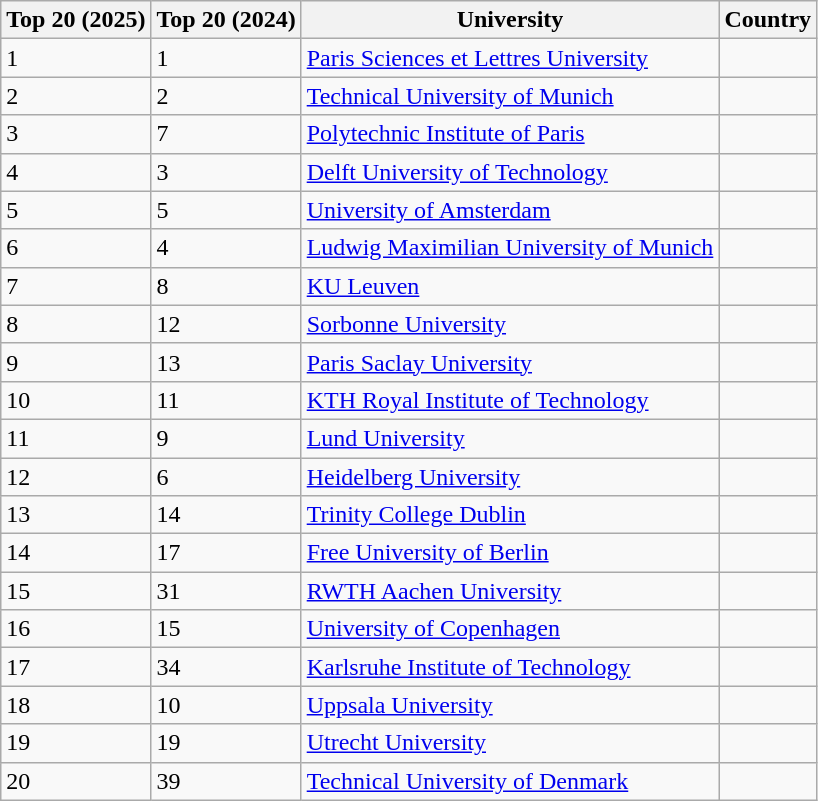<table class="wikitable sortable">
<tr>
<th>Top 20 (2025)</th>
<th>Top 20 (2024)</th>
<th>University</th>
<th>Country</th>
</tr>
<tr>
<td>1</td>
<td>1</td>
<td><a href='#'>Paris Sciences et Lettres University</a></td>
<td></td>
</tr>
<tr>
<td>2</td>
<td>2</td>
<td><a href='#'>Technical University of Munich</a></td>
<td></td>
</tr>
<tr>
<td>3</td>
<td>7</td>
<td><a href='#'>Polytechnic Institute of Paris</a></td>
<td></td>
</tr>
<tr>
<td>4</td>
<td>3</td>
<td><a href='#'>Delft University of Technology</a></td>
<td></td>
</tr>
<tr>
<td>5</td>
<td>5</td>
<td><a href='#'>University of Amsterdam</a></td>
<td></td>
</tr>
<tr>
<td>6</td>
<td>4</td>
<td><a href='#'>Ludwig Maximilian University of Munich</a></td>
<td></td>
</tr>
<tr>
<td>7</td>
<td>8</td>
<td><a href='#'>KU Leuven</a></td>
<td></td>
</tr>
<tr>
<td>8</td>
<td>12</td>
<td><a href='#'>Sorbonne University</a></td>
<td></td>
</tr>
<tr>
<td>9</td>
<td>13</td>
<td><a href='#'>Paris Saclay University</a></td>
<td></td>
</tr>
<tr>
<td>10</td>
<td>11</td>
<td><a href='#'>KTH Royal Institute of Technology</a></td>
<td></td>
</tr>
<tr>
<td>11</td>
<td>9</td>
<td><a href='#'>Lund University</a></td>
<td></td>
</tr>
<tr>
<td>12</td>
<td>6</td>
<td><a href='#'>Heidelberg University</a></td>
<td></td>
</tr>
<tr>
<td>13</td>
<td>14</td>
<td><a href='#'>Trinity College Dublin</a></td>
<td></td>
</tr>
<tr>
<td>14</td>
<td>17</td>
<td><a href='#'>Free University of Berlin</a></td>
<td></td>
</tr>
<tr>
<td>15</td>
<td>31</td>
<td><a href='#'>RWTH Aachen University</a></td>
<td></td>
</tr>
<tr>
<td>16</td>
<td>15</td>
<td><a href='#'>University of Copenhagen</a></td>
<td></td>
</tr>
<tr>
<td>17</td>
<td>34</td>
<td><a href='#'>Karlsruhe Institute of Technology</a></td>
<td></td>
</tr>
<tr>
<td>18</td>
<td>10</td>
<td><a href='#'>Uppsala University</a></td>
<td></td>
</tr>
<tr>
<td>19</td>
<td>19</td>
<td><a href='#'>Utrecht University</a></td>
<td></td>
</tr>
<tr>
<td>20</td>
<td>39</td>
<td><a href='#'>Technical University of Denmark</a></td>
<td></td>
</tr>
</table>
